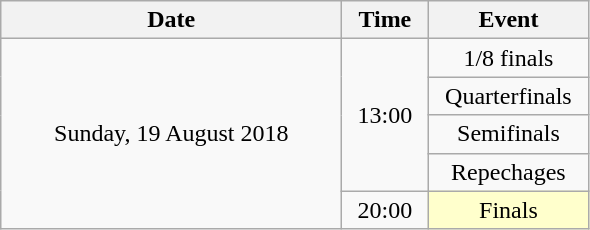<table class = "wikitable" style="text-align:center;">
<tr>
<th width=220>Date</th>
<th width=50>Time</th>
<th width=100>Event</th>
</tr>
<tr>
<td rowspan=5>Sunday, 19 August 2018</td>
<td rowspan=4>13:00</td>
<td>1/8 finals</td>
</tr>
<tr>
<td>Quarterfinals</td>
</tr>
<tr>
<td>Semifinals</td>
</tr>
<tr>
<td>Repechages</td>
</tr>
<tr>
<td>20:00</td>
<td bgcolor=ffffcc>Finals</td>
</tr>
</table>
